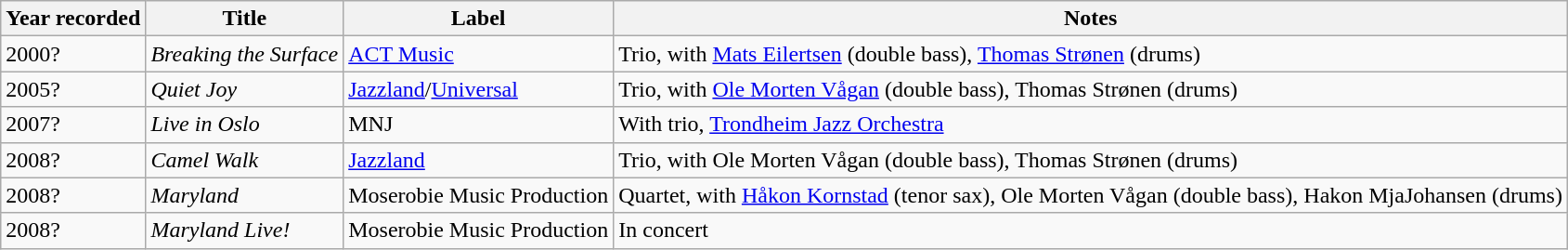<table class="wikitable sortable">
<tr>
<th>Year recorded</th>
<th>Title</th>
<th>Label</th>
<th>Notes</th>
</tr>
<tr>
<td>2000?</td>
<td><em>Breaking the Surface</em></td>
<td><a href='#'>ACT Music</a></td>
<td>Trio, with <a href='#'>Mats Eilertsen</a> (double bass), <a href='#'>Thomas Strønen</a> (drums)</td>
</tr>
<tr>
<td>2005?</td>
<td><em>Quiet Joy</em></td>
<td><a href='#'>Jazzland</a>/<a href='#'>Universal</a></td>
<td>Trio, with <a href='#'>Ole Morten Vågan</a> (double bass), Thomas Strønen (drums)</td>
</tr>
<tr>
<td>2007?</td>
<td><em>Live in Oslo</em></td>
<td>MNJ</td>
<td>With trio, <a href='#'>Trondheim Jazz Orchestra</a></td>
</tr>
<tr>
<td>2008?</td>
<td><em>Camel Walk</em></td>
<td><a href='#'>Jazzland</a></td>
<td>Trio, with Ole Morten Vågan (double bass), Thomas Strønen (drums)</td>
</tr>
<tr>
<td>2008?</td>
<td><em>Maryland</em></td>
<td>Moserobie Music Production</td>
<td>Quartet, with <a href='#'>Håkon Kornstad</a> (tenor sax), Ole Morten Vågan (double bass), Hakon MjaJohansen (drums)</td>
</tr>
<tr>
<td>2008?</td>
<td><em>Maryland Live!</em></td>
<td>Moserobie Music Production</td>
<td>In concert</td>
</tr>
</table>
